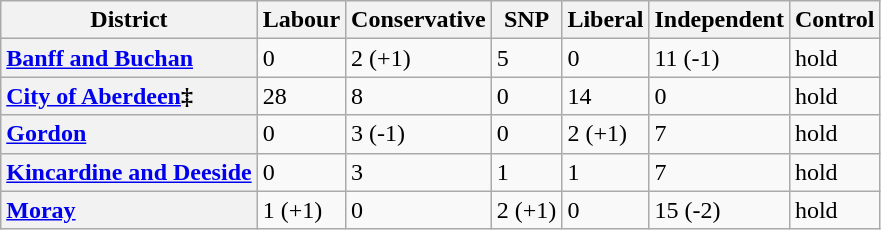<table class="wikitable">
<tr>
<th scope="col">District</th>
<th scope="col">Labour</th>
<th scope="col">Conservative</th>
<th scope="col">SNP</th>
<th scope="col">Liberal</th>
<th scope="col">Independent</th>
<th scope="col" colspan=2>Control<br></th>
</tr>
<tr>
<th scope="row" style="text-align: left;"><a href='#'>Banff and Buchan</a></th>
<td>0</td>
<td>2 (+1)</td>
<td>5</td>
<td>0</td>
<td>11 (-1)</td>
<td> hold</td>
</tr>
<tr>
<th scope="row" style="text-align: left;"><a href='#'>City of Aberdeen</a>‡</th>
<td>28</td>
<td>8</td>
<td>0</td>
<td>14</td>
<td>0</td>
<td> hold</td>
</tr>
<tr>
<th scope="row" style="text-align: left;"><a href='#'>Gordon</a></th>
<td>0</td>
<td>3 (-1)</td>
<td>0</td>
<td>2 (+1)</td>
<td>7</td>
<td> hold</td>
</tr>
<tr>
<th scope="row" style="text-align: left;"><a href='#'>Kincardine and Deeside</a></th>
<td>0</td>
<td>3</td>
<td>1</td>
<td>1</td>
<td>7</td>
<td> hold</td>
</tr>
<tr>
<th scope="row" style="text-align: left;"><a href='#'>Moray</a></th>
<td>1 (+1)</td>
<td>0</td>
<td>2 (+1)</td>
<td>0</td>
<td>15 (-2)</td>
<td> hold</td>
</tr>
</table>
